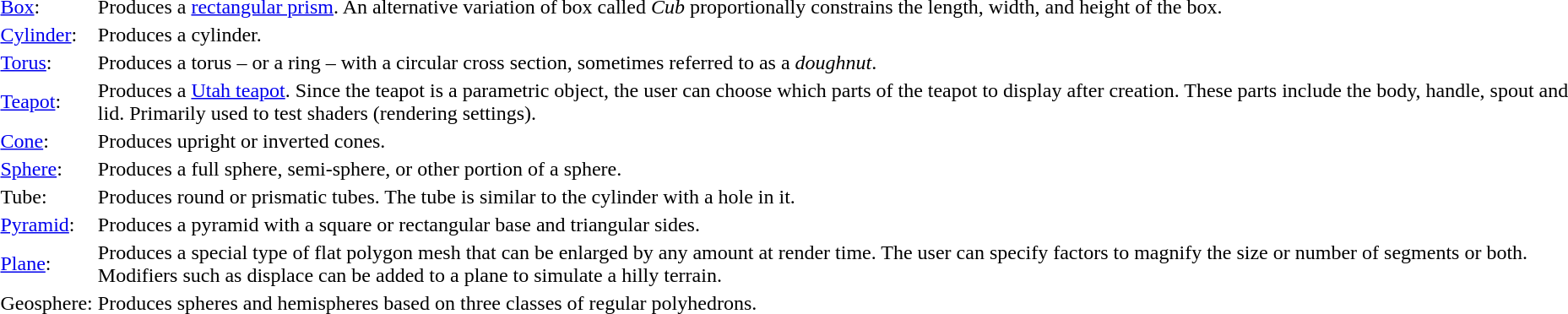<table>
<tr>
<td><a href='#'>Box</a>:</td>
<td>Produces a <a href='#'>rectangular prism</a>. An alternative variation of box called <em>Cub</em> proportionally constrains the length, width, and height of the box.</td>
</tr>
<tr>
<td><a href='#'>Cylinder</a>:</td>
<td>Produces a cylinder.</td>
</tr>
<tr>
<td><a href='#'>Torus</a>:</td>
<td>Produces a torus – or a ring – with a circular cross section, sometimes referred to as a <em>doughnut</em>.</td>
</tr>
<tr>
<td><a href='#'>Teapot</a>:</td>
<td>Produces a <a href='#'>Utah teapot</a>. Since the teapot is a parametric object, the user can choose which parts of the teapot to display after creation. These parts include the body, handle, spout and lid. Primarily used to test shaders (rendering settings).</td>
</tr>
<tr>
<td><a href='#'>Cone</a>:</td>
<td>Produces upright or inverted cones.</td>
</tr>
<tr>
<td><a href='#'>Sphere</a>:</td>
<td>Produces a full sphere, semi-sphere, or other portion of a sphere.</td>
</tr>
<tr>
<td>Tube:</td>
<td>Produces round or prismatic tubes. The tube is similar to the cylinder with a hole in it.</td>
</tr>
<tr>
<td><a href='#'>Pyramid</a>:</td>
<td>Produces a pyramid with a square or rectangular base and triangular sides.</td>
</tr>
<tr>
<td><a href='#'>Plane</a>:</td>
<td>Produces a special type of flat polygon mesh that can be enlarged by any amount at render time. The user can specify factors to magnify the size or number of segments or both. Modifiers such as displace can be added to a plane to simulate a hilly terrain.</td>
</tr>
<tr>
<td>Geosphere:</td>
<td>Produces spheres and hemispheres based on three classes of regular polyhedrons.</td>
</tr>
</table>
